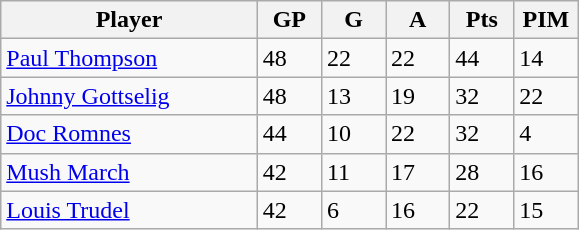<table class="wikitable">
<tr>
<th bgcolor="#DDDDFF" width="40%">Player</th>
<th bgcolor="#DDDDFF" width="10%">GP</th>
<th bgcolor="#DDDDFF" width="10%">G</th>
<th bgcolor="#DDDDFF" width="10%">A</th>
<th bgcolor="#DDDDFF" width="10%">Pts</th>
<th bgcolor="#DDDDFF" width="10%">PIM</th>
</tr>
<tr>
<td><a href='#'>Paul Thompson</a></td>
<td>48</td>
<td>22</td>
<td>22</td>
<td>44</td>
<td>14</td>
</tr>
<tr>
<td><a href='#'>Johnny Gottselig</a></td>
<td>48</td>
<td>13</td>
<td>19</td>
<td>32</td>
<td>22</td>
</tr>
<tr>
<td><a href='#'>Doc Romnes</a></td>
<td>44</td>
<td>10</td>
<td>22</td>
<td>32</td>
<td>4</td>
</tr>
<tr>
<td><a href='#'>Mush March</a></td>
<td>42</td>
<td>11</td>
<td>17</td>
<td>28</td>
<td>16</td>
</tr>
<tr>
<td><a href='#'>Louis Trudel</a></td>
<td>42</td>
<td>6</td>
<td>16</td>
<td>22</td>
<td>15</td>
</tr>
</table>
